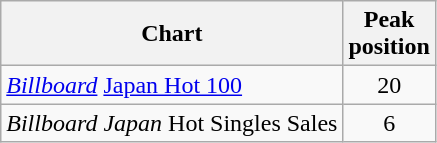<table class="wikitable sortable">
<tr>
<th>Chart</th>
<th>Peak<br>position</th>
</tr>
<tr>
<td align="left"><em><a href='#'>Billboard</a></em> <a href='#'>Japan Hot 100</a></td>
<td align="center">20</td>
</tr>
<tr>
<td align="left"><em>Billboard Japan</em> Hot Singles Sales</td>
<td align="center">6</td>
</tr>
</table>
